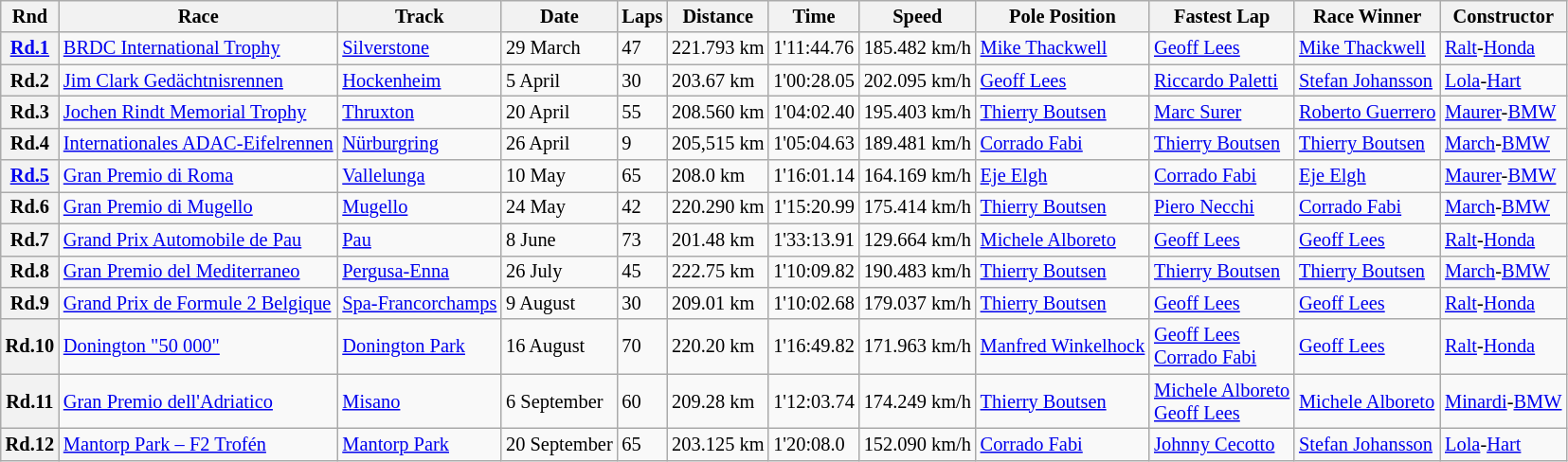<table class="wikitable" style="font-size: 85%;">
<tr>
<th>Rnd</th>
<th>Race</th>
<th>Track</th>
<th>Date</th>
<th>Laps</th>
<th>Distance</th>
<th>Time</th>
<th>Speed</th>
<th>Pole Position</th>
<th>Fastest Lap</th>
<th>Race Winner</th>
<th>Constructor</th>
</tr>
<tr>
<th><a href='#'>Rd.1</a></th>
<td> <a href='#'>BRDC International Trophy</a></td>
<td><a href='#'>Silverstone</a></td>
<td>29 March</td>
<td>47</td>
<td>221.793 km</td>
<td>1'11:44.76</td>
<td>185.482 km/h</td>
<td> <a href='#'>Mike Thackwell</a></td>
<td> <a href='#'>Geoff Lees</a></td>
<td> <a href='#'>Mike Thackwell</a></td>
<td><a href='#'>Ralt</a>-<a href='#'>Honda</a></td>
</tr>
<tr>
<th>Rd.2</th>
<td> <a href='#'>Jim Clark Gedächtnisrennen</a></td>
<td><a href='#'>Hockenheim</a></td>
<td>5 April</td>
<td>30</td>
<td>203.67 km</td>
<td>1'00:28.05</td>
<td>202.095 km/h</td>
<td> <a href='#'>Geoff Lees</a></td>
<td> <a href='#'>Riccardo Paletti</a></td>
<td> <a href='#'>Stefan Johansson</a></td>
<td><a href='#'>Lola</a>-<a href='#'>Hart</a></td>
</tr>
<tr>
<th>Rd.3</th>
<td> <a href='#'>Jochen Rindt Memorial Trophy</a></td>
<td><a href='#'>Thruxton</a></td>
<td>20 April</td>
<td>55</td>
<td>208.560 km</td>
<td>1'04:02.40</td>
<td>195.403 km/h</td>
<td> <a href='#'>Thierry Boutsen</a></td>
<td> <a href='#'>Marc Surer</a></td>
<td> <a href='#'>Roberto Guerrero</a></td>
<td><a href='#'>Maurer</a>-<a href='#'>BMW</a></td>
</tr>
<tr>
<th>Rd.4</th>
<td> <a href='#'>Internationales ADAC-Eifelrennen</a></td>
<td><a href='#'>Nürburgring</a></td>
<td>26 April</td>
<td>9</td>
<td>205,515 km</td>
<td>1'05:04.63</td>
<td>189.481 km/h</td>
<td> <a href='#'>Corrado Fabi</a></td>
<td> <a href='#'>Thierry Boutsen</a></td>
<td> <a href='#'>Thierry Boutsen</a></td>
<td><a href='#'>March</a>-<a href='#'>BMW</a></td>
</tr>
<tr>
<th><a href='#'>Rd.5</a></th>
<td> <a href='#'>Gran Premio di Roma</a></td>
<td><a href='#'>Vallelunga</a></td>
<td>10 May</td>
<td>65</td>
<td>208.0 km</td>
<td>1'16:01.14</td>
<td>164.169 km/h</td>
<td> <a href='#'>Eje Elgh</a></td>
<td> <a href='#'>Corrado Fabi</a></td>
<td> <a href='#'>Eje Elgh</a></td>
<td><a href='#'>Maurer</a>-<a href='#'>BMW</a></td>
</tr>
<tr>
<th>Rd.6</th>
<td> <a href='#'>Gran Premio di Mugello</a></td>
<td><a href='#'>Mugello</a></td>
<td>24 May</td>
<td>42</td>
<td>220.290 km</td>
<td>1'15:20.99</td>
<td>175.414 km/h</td>
<td> <a href='#'>Thierry Boutsen</a></td>
<td> <a href='#'>Piero Necchi</a></td>
<td> <a href='#'>Corrado Fabi</a></td>
<td><a href='#'>March</a>-<a href='#'>BMW</a></td>
</tr>
<tr>
<th>Rd.7</th>
<td> <a href='#'>Grand Prix Automobile de Pau</a></td>
<td><a href='#'>Pau</a></td>
<td>8 June</td>
<td>73</td>
<td>201.48 km</td>
<td>1'33:13.91</td>
<td>129.664 km/h</td>
<td> <a href='#'>Michele Alboreto</a></td>
<td> <a href='#'>Geoff Lees</a></td>
<td> <a href='#'>Geoff Lees</a></td>
<td><a href='#'>Ralt</a>-<a href='#'>Honda</a></td>
</tr>
<tr>
<th>Rd.8</th>
<td> <a href='#'>Gran Premio del Mediterraneo</a></td>
<td><a href='#'>Pergusa-Enna</a></td>
<td>26 July</td>
<td>45</td>
<td>222.75 km</td>
<td>1'10:09.82</td>
<td>190.483 km/h</td>
<td> <a href='#'>Thierry Boutsen</a></td>
<td> <a href='#'>Thierry Boutsen</a></td>
<td> <a href='#'>Thierry Boutsen</a></td>
<td><a href='#'>March</a>-<a href='#'>BMW</a></td>
</tr>
<tr>
<th>Rd.9</th>
<td> <a href='#'>Grand Prix de Formule 2 Belgique</a></td>
<td><a href='#'>Spa-Francorchamps</a></td>
<td>9 August</td>
<td>30</td>
<td>209.01 km</td>
<td>1'10:02.68</td>
<td>179.037 km/h</td>
<td> <a href='#'>Thierry Boutsen</a></td>
<td> <a href='#'>Geoff Lees</a></td>
<td> <a href='#'>Geoff Lees</a></td>
<td><a href='#'>Ralt</a>-<a href='#'>Honda</a></td>
</tr>
<tr>
<th>Rd.10</th>
<td> <a href='#'>Donington "50 000"</a></td>
<td><a href='#'>Donington Park</a></td>
<td>16 August</td>
<td>70</td>
<td>220.20 km</td>
<td>1'16:49.82</td>
<td>171.963 km/h</td>
<td> <a href='#'>Manfred Winkelhock</a></td>
<td> <a href='#'>Geoff Lees</a><br> <a href='#'>Corrado Fabi</a></td>
<td> <a href='#'>Geoff Lees</a></td>
<td><a href='#'>Ralt</a>-<a href='#'>Honda</a></td>
</tr>
<tr>
<th>Rd.11</th>
<td> <a href='#'>Gran Premio dell'Adriatico</a></td>
<td><a href='#'>Misano</a></td>
<td>6 September</td>
<td>60</td>
<td>209.28 km</td>
<td>1'12:03.74</td>
<td>174.249 km/h</td>
<td> <a href='#'>Thierry Boutsen</a></td>
<td> <a href='#'>Michele Alboreto</a><br> <a href='#'>Geoff Lees</a></td>
<td> <a href='#'>Michele Alboreto</a></td>
<td><a href='#'>Minardi</a>-<a href='#'>BMW</a></td>
</tr>
<tr>
<th>Rd.12</th>
<td> <a href='#'>Mantorp Park – F2 Trofén</a></td>
<td><a href='#'>Mantorp Park</a></td>
<td>20 September</td>
<td>65</td>
<td>203.125 km</td>
<td>1'20:08.0</td>
<td>152.090 km/h</td>
<td> <a href='#'>Corrado Fabi</a></td>
<td> <a href='#'>Johnny Cecotto</a></td>
<td> <a href='#'>Stefan Johansson</a></td>
<td><a href='#'>Lola</a>-<a href='#'>Hart</a></td>
</tr>
</table>
